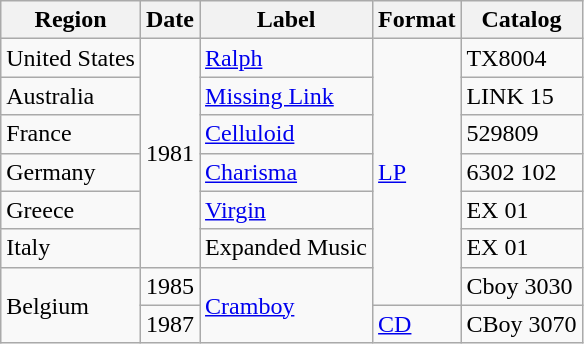<table class="wikitable">
<tr>
<th>Region</th>
<th>Date</th>
<th>Label</th>
<th>Format</th>
<th>Catalog</th>
</tr>
<tr>
<td>United States</td>
<td rowspan="6">1981</td>
<td><a href='#'>Ralph</a></td>
<td rowspan="7"><a href='#'>LP</a></td>
<td>TX8004</td>
</tr>
<tr>
<td>Australia</td>
<td><a href='#'>Missing Link</a></td>
<td>LINK 15</td>
</tr>
<tr>
<td>France</td>
<td><a href='#'>Celluloid</a></td>
<td>529809</td>
</tr>
<tr>
<td>Germany</td>
<td><a href='#'>Charisma</a></td>
<td>6302 102</td>
</tr>
<tr>
<td>Greece</td>
<td><a href='#'>Virgin</a></td>
<td>EX 01</td>
</tr>
<tr>
<td>Italy</td>
<td>Expanded Music</td>
<td>EX 01</td>
</tr>
<tr>
<td rowspan="2">Belgium</td>
<td>1985</td>
<td rowspan="2"><a href='#'>Cramboy</a></td>
<td>Cboy 3030</td>
</tr>
<tr>
<td>1987</td>
<td><a href='#'>CD</a></td>
<td>CBoy 3070</td>
</tr>
</table>
